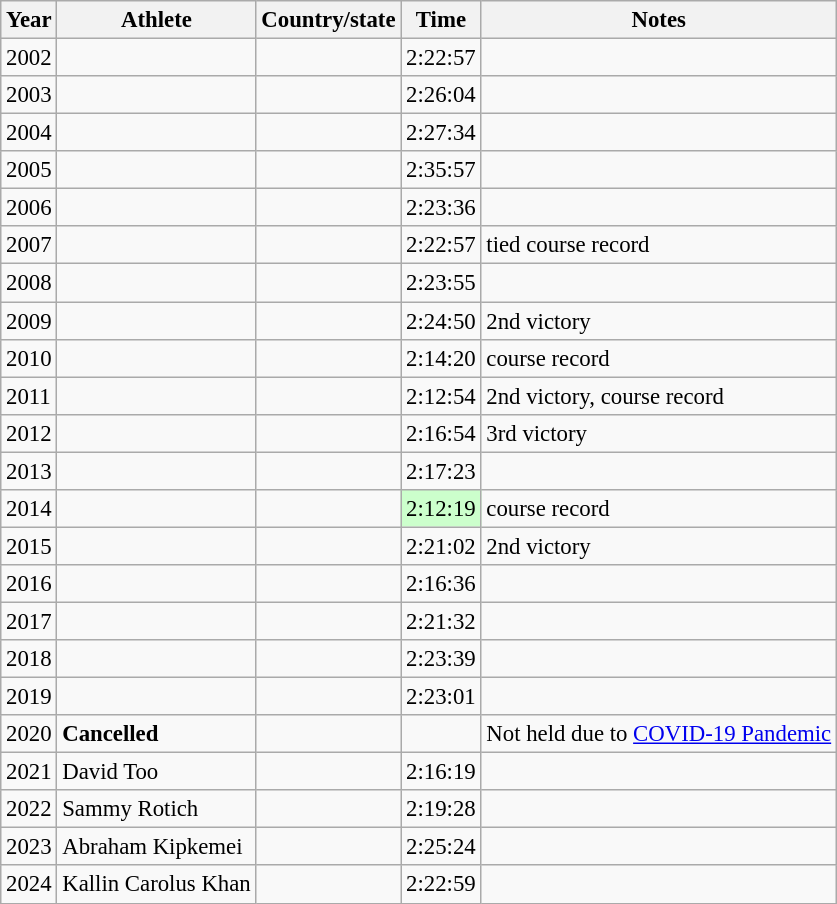<table class="wikitable sortable" style="font-size:95%;">
<tr>
<th>Year</th>
<th>Athlete</th>
<th>Country/state</th>
<th>Time</th>
<th>Notes</th>
</tr>
<tr>
<td>2002</td>
<td></td>
<td></td>
<td>2:22:57</td>
<td></td>
</tr>
<tr>
<td>2003</td>
<td></td>
<td></td>
<td>2:26:04</td>
<td></td>
</tr>
<tr>
<td>2004</td>
<td></td>
<td></td>
<td>2:27:34</td>
<td></td>
</tr>
<tr>
<td>2005</td>
<td></td>
<td></td>
<td>2:35:57</td>
<td></td>
</tr>
<tr>
<td>2006</td>
<td></td>
<td></td>
<td>2:23:36</td>
<td></td>
</tr>
<tr>
<td>2007</td>
<td></td>
<td></td>
<td>2:22:57</td>
<td>tied course record</td>
</tr>
<tr>
<td>2008</td>
<td></td>
<td></td>
<td>2:23:55</td>
<td></td>
</tr>
<tr>
<td>2009</td>
<td></td>
<td></td>
<td>2:24:50</td>
<td>2nd victory</td>
</tr>
<tr>
<td>2010</td>
<td></td>
<td></td>
<td>2:14:20</td>
<td>course record</td>
</tr>
<tr>
<td>2011</td>
<td></td>
<td></td>
<td>2:12:54</td>
<td>2nd victory, course record</td>
</tr>
<tr>
<td>2012</td>
<td></td>
<td></td>
<td>2:16:54</td>
<td>3rd victory</td>
</tr>
<tr>
<td>2013</td>
<td></td>
<td></td>
<td>2:17:23</td>
<td></td>
</tr>
<tr>
<td>2014</td>
<td></td>
<td></td>
<td style="background:#CCFFCC">2:12:19</td>
<td>course record</td>
</tr>
<tr>
<td>2015</td>
<td></td>
<td></td>
<td>2:21:02</td>
<td>2nd victory</td>
</tr>
<tr>
<td>2016</td>
<td></td>
<td></td>
<td>2:16:36</td>
<td></td>
</tr>
<tr>
<td>2017</td>
<td></td>
<td></td>
<td>2:21:32</td>
<td></td>
</tr>
<tr>
<td>2018</td>
<td></td>
<td></td>
<td>2:23:39</td>
<td></td>
</tr>
<tr>
<td>2019</td>
<td></td>
<td></td>
<td>2:23:01</td>
<td></td>
</tr>
<tr>
<td>2020</td>
<td><strong>Cancelled</strong></td>
<td></td>
<td></td>
<td>Not held due to <a href='#'>COVID-19 Pandemic</a></td>
</tr>
<tr>
<td>2021</td>
<td>David Too</td>
<td></td>
<td>2:16:19</td>
</tr>
<tr>
<td>2022</td>
<td>Sammy Rotich</td>
<td></td>
<td>2:19:28</td>
<td></td>
</tr>
<tr>
<td>2023</td>
<td>Abraham Kipkemei</td>
<td></td>
<td>2:25:24</td>
<td></td>
</tr>
<tr>
<td>2024</td>
<td>Kallin Carolus Khan</td>
<td></td>
<td>2:22:59</td>
<td></td>
</tr>
</table>
